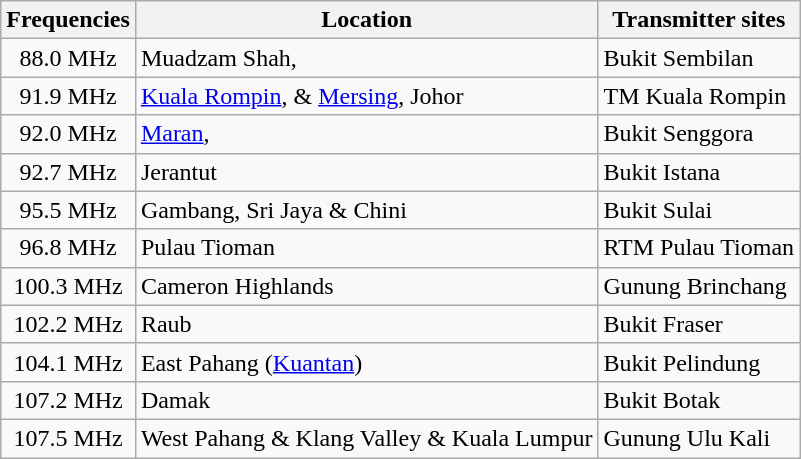<table class="wikitable">
<tr>
<th>Frequencies</th>
<th>Location</th>
<th>Transmitter sites</th>
</tr>
<tr>
<td style="text-align:center;">88.0 MHz</td>
<td>Muadzam Shah,</td>
<td>Bukit Sembilan</td>
</tr>
<tr>
<td style="text-align:center;">91.9 MHz</td>
<td><a href='#'>Kuala Rompin</a>, & <a href='#'>Mersing</a>, Johor</td>
<td>TM Kuala Rompin</td>
</tr>
<tr>
<td style="text-align:center;">92.0 MHz</td>
<td><a href='#'>Maran</a>,</td>
<td>Bukit Senggora</td>
</tr>
<tr>
<td style="text-align:center;">92.7 MHz</td>
<td>Jerantut</td>
<td>Bukit Istana</td>
</tr>
<tr>
<td style="text-align:center;">95.5 MHz</td>
<td>Gambang, Sri Jaya & Chini</td>
<td>Bukit Sulai</td>
</tr>
<tr>
<td style="text-align:center;">96.8 MHz</td>
<td>Pulau Tioman</td>
<td>RTM Pulau Tioman</td>
</tr>
<tr>
<td style="text-align:center;">100.3 MHz</td>
<td>Cameron Highlands</td>
<td>Gunung Brinchang</td>
</tr>
<tr>
<td style="text-align:center;">102.2 MHz</td>
<td>Raub</td>
<td>Bukit Fraser</td>
</tr>
<tr>
<td style="text-align:center;">104.1 MHz</td>
<td>East Pahang (<a href='#'>Kuantan</a>)</td>
<td>Bukit Pelindung</td>
</tr>
<tr>
<td style="text-align:center;">107.2 MHz</td>
<td>Damak</td>
<td>Bukit Botak</td>
</tr>
<tr>
<td style="text-align:center;">107.5 MHz</td>
<td>West Pahang & Klang Valley & Kuala Lumpur</td>
<td>Gunung Ulu Kali</td>
</tr>
</table>
